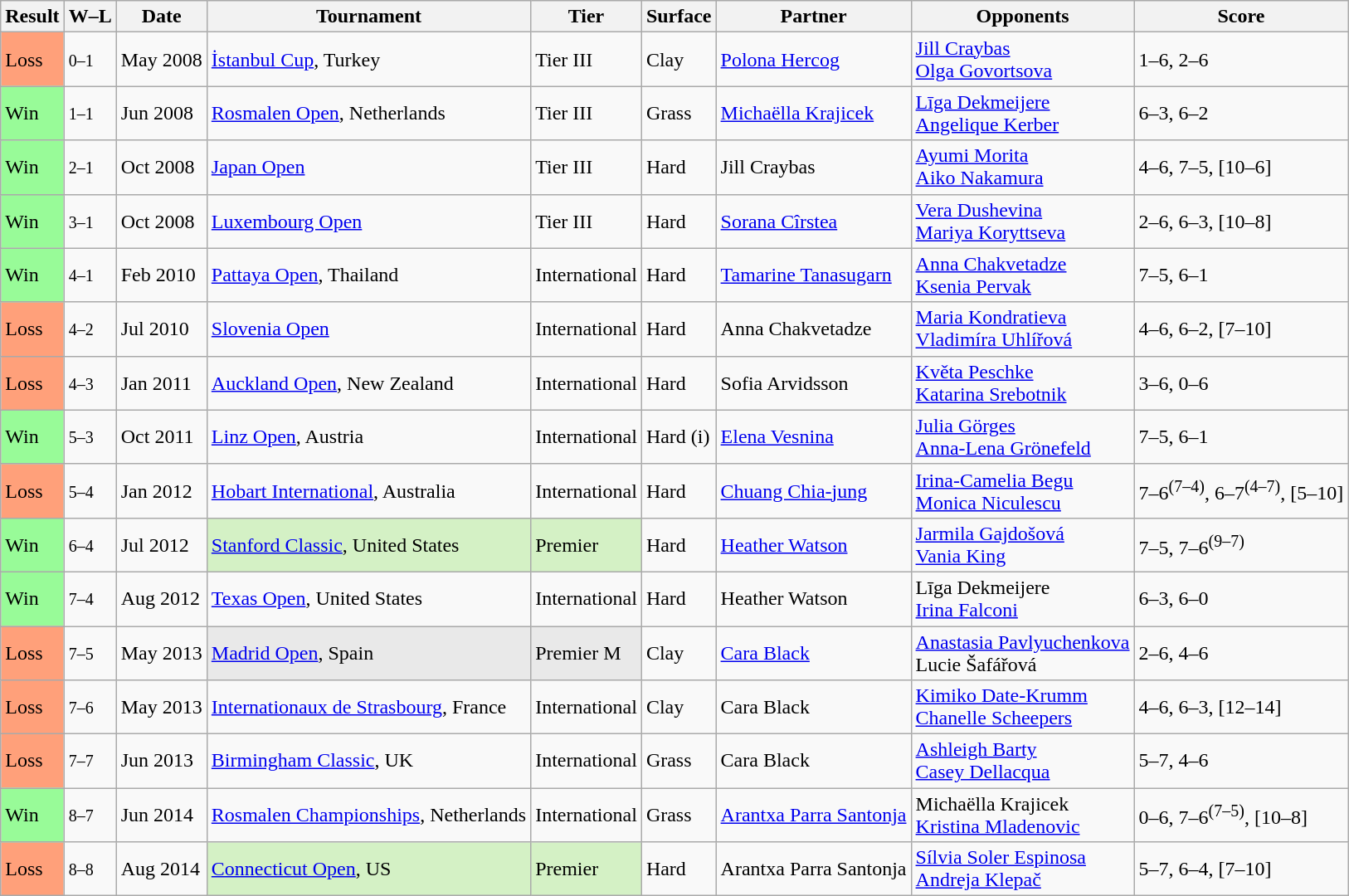<table class="wikitable sortable">
<tr>
<th>Result</th>
<th class="unsortable">W–L</th>
<th>Date</th>
<th>Tournament</th>
<th>Tier</th>
<th>Surface</th>
<th>Partner</th>
<th>Opponents</th>
<th class="unsortable">Score</th>
</tr>
<tr>
<td style="background:#ffa07a;">Loss</td>
<td><small>0–1</small></td>
<td>May 2008</td>
<td><a href='#'>İstanbul Cup</a>, Turkey</td>
<td>Tier III</td>
<td>Clay</td>
<td> <a href='#'>Polona Hercog</a></td>
<td> <a href='#'>Jill Craybas</a> <br>  <a href='#'>Olga Govortsova</a></td>
<td>1–6, 2–6</td>
</tr>
<tr>
<td style="background:#98fb98;">Win</td>
<td><small>1–1</small></td>
<td>Jun 2008</td>
<td><a href='#'>Rosmalen Open</a>, Netherlands</td>
<td>Tier III</td>
<td>Grass</td>
<td> <a href='#'>Michaëlla Krajicek</a></td>
<td> <a href='#'>Līga Dekmeijere</a> <br>  <a href='#'>Angelique Kerber</a></td>
<td>6–3, 6–2</td>
</tr>
<tr>
<td style="background:#98fb98;">Win</td>
<td><small>2–1</small></td>
<td>Oct 2008</td>
<td><a href='#'>Japan Open</a></td>
<td>Tier III</td>
<td>Hard</td>
<td> Jill Craybas</td>
<td> <a href='#'>Ayumi Morita</a> <br>  <a href='#'>Aiko Nakamura</a></td>
<td>4–6, 7–5, [10–6]</td>
</tr>
<tr>
<td style="background:#98fb98;">Win</td>
<td><small>3–1</small></td>
<td>Oct 2008</td>
<td><a href='#'>Luxembourg Open</a></td>
<td>Tier III</td>
<td>Hard</td>
<td> <a href='#'>Sorana Cîrstea</a></td>
<td> <a href='#'>Vera Dushevina</a> <br>  <a href='#'>Mariya Koryttseva</a></td>
<td>2–6, 6–3, [10–8]</td>
</tr>
<tr>
<td style="background:#98fb98;">Win</td>
<td><small>4–1</small></td>
<td>Feb 2010</td>
<td><a href='#'>Pattaya Open</a>, Thailand</td>
<td>International</td>
<td>Hard</td>
<td> <a href='#'>Tamarine Tanasugarn</a></td>
<td> <a href='#'>Anna Chakvetadze</a> <br>  <a href='#'>Ksenia Pervak</a></td>
<td>7–5, 6–1</td>
</tr>
<tr>
<td style="background:#ffa07a;">Loss</td>
<td><small>4–2</small></td>
<td>Jul 2010</td>
<td><a href='#'>Slovenia Open</a></td>
<td>International</td>
<td>Hard</td>
<td> Anna Chakvetadze</td>
<td> <a href='#'>Maria Kondratieva</a> <br>  <a href='#'>Vladimíra Uhlířová</a></td>
<td>4–6, 6–2, [7–10]</td>
</tr>
<tr>
<td style="background:#ffa07a;">Loss</td>
<td><small>4–3</small></td>
<td>Jan 2011</td>
<td><a href='#'>Auckland Open</a>, New Zealand</td>
<td>International</td>
<td>Hard</td>
<td> Sofia Arvidsson</td>
<td> <a href='#'>Květa Peschke</a> <br>  <a href='#'>Katarina Srebotnik</a></td>
<td>3–6, 0–6</td>
</tr>
<tr>
<td style="background:#98fb98;">Win</td>
<td><small>5–3</small></td>
<td>Oct 2011</td>
<td><a href='#'>Linz Open</a>, Austria</td>
<td>International</td>
<td>Hard (i)</td>
<td> <a href='#'>Elena Vesnina</a></td>
<td> <a href='#'>Julia Görges</a> <br>  <a href='#'>Anna-Lena Grönefeld</a></td>
<td>7–5, 6–1</td>
</tr>
<tr>
<td style="background:#ffa07a;">Loss</td>
<td><small>5–4</small></td>
<td>Jan 2012</td>
<td><a href='#'>Hobart International</a>, Australia</td>
<td>International</td>
<td>Hard</td>
<td> <a href='#'>Chuang Chia-jung</a></td>
<td> <a href='#'>Irina-Camelia Begu</a> <br>  <a href='#'>Monica Niculescu</a></td>
<td>7–6<sup>(7–4)</sup>, 6–7<sup>(4–7)</sup>, [5–10]</td>
</tr>
<tr>
<td style="background:#98fb98;">Win</td>
<td><small>6–4</small></td>
<td>Jul 2012</td>
<td style="background:#d4f1c5;"><a href='#'>Stanford Classic</a>, United States</td>
<td style="background:#d4f1c5;">Premier</td>
<td>Hard</td>
<td> <a href='#'>Heather Watson</a></td>
<td> <a href='#'>Jarmila Gajdošová</a> <br>  <a href='#'>Vania King</a></td>
<td>7–5, 7–6<sup>(9–7)</sup></td>
</tr>
<tr>
<td style="background:#98fb98;">Win</td>
<td><small>7–4</small></td>
<td>Aug 2012</td>
<td><a href='#'>Texas Open</a>, United States</td>
<td>International</td>
<td>Hard</td>
<td> Heather Watson</td>
<td> Līga Dekmeijere <br>  <a href='#'>Irina Falconi</a></td>
<td>6–3, 6–0</td>
</tr>
<tr>
<td style="background:#ffa07a;">Loss</td>
<td><small>7–5</small></td>
<td>May 2013</td>
<td style="background:#e9e9e9;"><a href='#'>Madrid Open</a>, Spain</td>
<td style="background:#e9e9e9;">Premier M</td>
<td>Clay</td>
<td> <a href='#'>Cara Black</a></td>
<td> <a href='#'>Anastasia Pavlyuchenkova</a> <br>  Lucie Šafářová</td>
<td>2–6, 4–6</td>
</tr>
<tr>
<td style="background:#ffa07a;">Loss</td>
<td><small>7–6</small></td>
<td>May 2013</td>
<td><a href='#'>Internationaux de Strasbourg</a>, France</td>
<td>International</td>
<td>Clay</td>
<td> Cara Black</td>
<td> <a href='#'>Kimiko Date-Krumm</a> <br>  <a href='#'>Chanelle Scheepers</a></td>
<td>4–6, 6–3, [12–14]</td>
</tr>
<tr>
<td style="background:#ffa07a;">Loss</td>
<td><small>7–7</small></td>
<td>Jun 2013</td>
<td><a href='#'>Birmingham Classic</a>, UK</td>
<td>International</td>
<td>Grass</td>
<td> Cara Black</td>
<td> <a href='#'>Ashleigh Barty</a> <br>  <a href='#'>Casey Dellacqua</a></td>
<td>5–7, 4–6</td>
</tr>
<tr>
<td style="background:#98fb98;">Win</td>
<td><small>8–7</small></td>
<td>Jun 2014</td>
<td><a href='#'>Rosmalen Championships</a>, Netherlands</td>
<td>International</td>
<td>Grass</td>
<td> <a href='#'>Arantxa Parra Santonja</a></td>
<td> Michaëlla Krajicek <br>  <a href='#'>Kristina Mladenovic</a></td>
<td>0–6, 7–6<sup>(7–5)</sup>, [10–8]</td>
</tr>
<tr>
<td style="background:#ffa07a;">Loss</td>
<td><small>8–8</small></td>
<td>Aug 2014</td>
<td style="background:#d4f1c5;"><a href='#'>Connecticut Open</a>, US</td>
<td style="background:#d4f1c5;">Premier</td>
<td>Hard</td>
<td> Arantxa Parra Santonja</td>
<td> <a href='#'>Sílvia Soler Espinosa</a> <br>  <a href='#'>Andreja Klepač</a></td>
<td>5–7, 6–4, [7–10]</td>
</tr>
</table>
